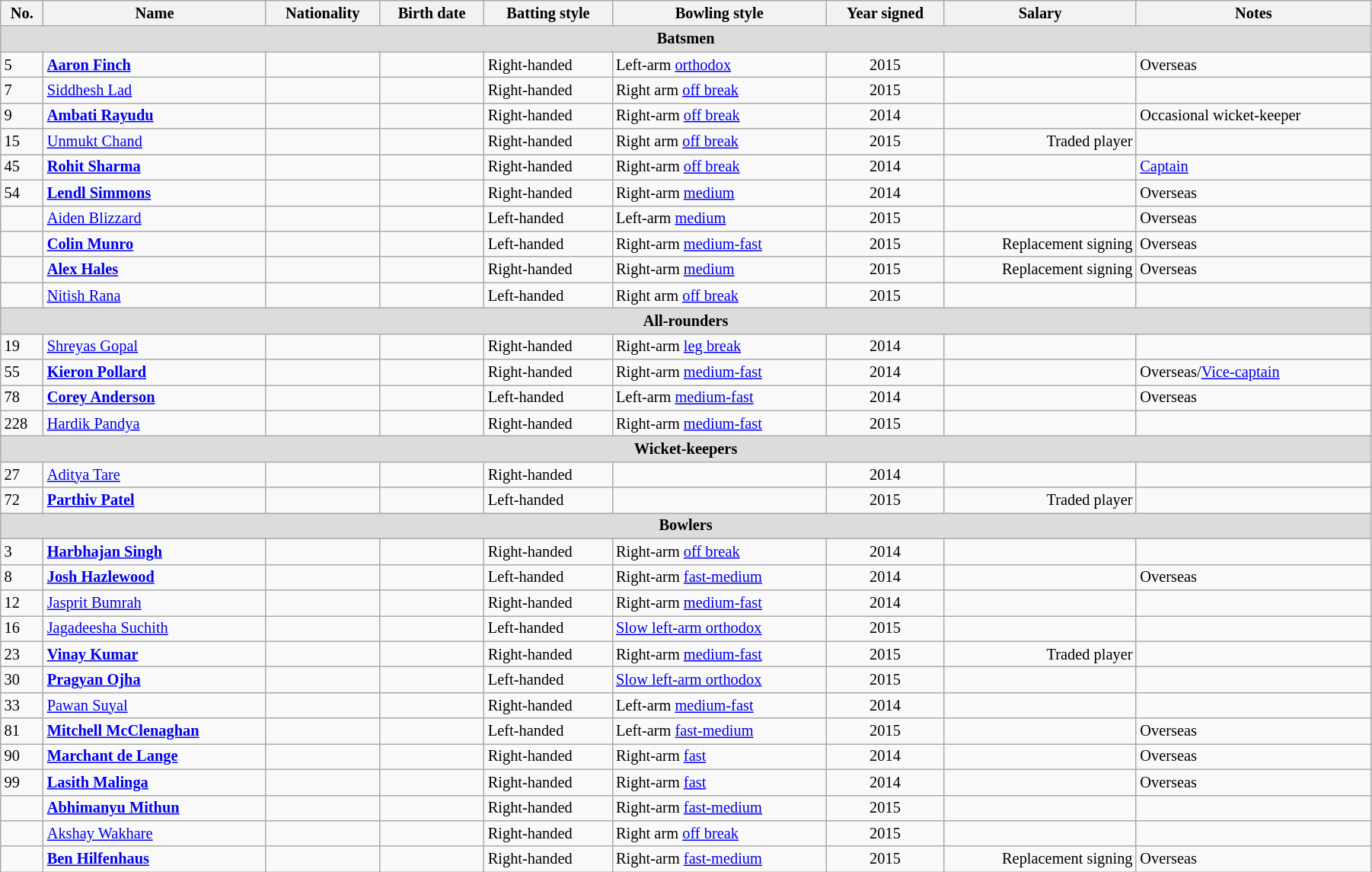<table class="wikitable"  style="font-size:85%; width:95%">
<tr>
<th>No.</th>
<th>Name</th>
<th>Nationality</th>
<th>Birth date</th>
<th>Batting style</th>
<th>Bowling style</th>
<th>Year signed</th>
<th>Salary</th>
<th>Notes</th>
</tr>
<tr>
<th colspan="9"  style="background:#dcdcdc; text-align:center;">Batsmen</th>
</tr>
<tr>
<td>5</td>
<td><strong><a href='#'>Aaron Finch</a></strong></td>
<td></td>
<td></td>
<td>Right-handed</td>
<td>Left-arm <a href='#'>orthodox</a></td>
<td style="text-align:center;">2015</td>
<td style="text-align:right;"></td>
<td>Overseas</td>
</tr>
<tr>
<td>7</td>
<td><a href='#'>Siddhesh Lad</a></td>
<td></td>
<td></td>
<td>Right-handed</td>
<td>Right arm <a href='#'>off break</a></td>
<td style="text-align:center;">2015</td>
<td style="text-align:right;"></td>
<td></td>
</tr>
<tr>
<td>9</td>
<td><strong><a href='#'>Ambati Rayudu</a></strong></td>
<td></td>
<td></td>
<td>Right-handed</td>
<td>Right-arm <a href='#'>off break</a></td>
<td style="text-align:center;">2014</td>
<td style="text-align:right;"></td>
<td>Occasional wicket-keeper</td>
</tr>
<tr>
<td>15</td>
<td><a href='#'>Unmukt Chand</a></td>
<td></td>
<td></td>
<td>Right-handed</td>
<td>Right arm <a href='#'>off break</a></td>
<td style="text-align:center;">2015</td>
<td style="text-align:right;">Traded player</td>
<td></td>
</tr>
<tr>
<td>45</td>
<td><strong><a href='#'>Rohit Sharma</a></strong></td>
<td></td>
<td></td>
<td>Right-handed</td>
<td>Right-arm <a href='#'>off break</a></td>
<td style="text-align:center;">2014</td>
<td style="text-align:right;"></td>
<td><a href='#'>Captain</a></td>
</tr>
<tr>
<td>54</td>
<td><strong><a href='#'>Lendl Simmons</a></strong></td>
<td></td>
<td></td>
<td>Right-handed</td>
<td>Right-arm <a href='#'>medium</a></td>
<td style="text-align:center;">2014</td>
<td style="text-align:right;"></td>
<td>Overseas</td>
</tr>
<tr>
<td></td>
<td><a href='#'>Aiden Blizzard</a></td>
<td></td>
<td></td>
<td>Left-handed</td>
<td>Left-arm <a href='#'>medium</a></td>
<td style="text-align:center;">2015</td>
<td style="text-align:right;"></td>
<td>Overseas</td>
</tr>
<tr>
<td></td>
<td><strong><a href='#'>Colin Munro</a></strong></td>
<td></td>
<td></td>
<td>Left-handed</td>
<td>Right-arm <a href='#'>medium-fast</a></td>
<td style="text-align:center;">2015</td>
<td style="text-align:right;">Replacement signing</td>
<td>Overseas</td>
</tr>
<tr>
<td></td>
<td><strong><a href='#'>Alex Hales</a></strong></td>
<td></td>
<td></td>
<td>Right-handed</td>
<td>Right-arm <a href='#'>medium</a></td>
<td style="text-align:center;">2015</td>
<td style="text-align:right;">Replacement signing</td>
<td>Overseas</td>
</tr>
<tr>
<td></td>
<td><a href='#'>Nitish Rana</a></td>
<td></td>
<td></td>
<td>Left-handed</td>
<td>Right arm <a href='#'>off break</a></td>
<td style="text-align:center;">2015</td>
<td style="text-align:right;"></td>
<td></td>
</tr>
<tr>
<th colspan="9"  style="background:#dcdcdc; text-align:center;">All-rounders</th>
</tr>
<tr>
<td>19</td>
<td><a href='#'>Shreyas Gopal</a></td>
<td></td>
<td></td>
<td>Right-handed</td>
<td>Right-arm <a href='#'>leg break</a></td>
<td style="text-align:center;">2014</td>
<td style="text-align:right;"></td>
<td></td>
</tr>
<tr>
<td>55</td>
<td><strong><a href='#'>Kieron Pollard</a></strong></td>
<td></td>
<td></td>
<td>Right-handed</td>
<td>Right-arm <a href='#'>medium-fast</a></td>
<td style="text-align:center;">2014</td>
<td style="text-align:right;"></td>
<td>Overseas/<a href='#'>Vice-captain</a></td>
</tr>
<tr>
<td>78</td>
<td><strong><a href='#'>Corey Anderson</a></strong></td>
<td></td>
<td></td>
<td>Left-handed</td>
<td>Left-arm <a href='#'>medium-fast</a></td>
<td style="text-align:center;">2014</td>
<td style="text-align:right;"></td>
<td>Overseas</td>
</tr>
<tr>
<td>228</td>
<td><a href='#'>Hardik Pandya</a></td>
<td></td>
<td></td>
<td>Right-handed</td>
<td>Right-arm <a href='#'>medium-fast</a></td>
<td style="text-align:center;">2015</td>
<td style="text-align:right;"></td>
<td></td>
</tr>
<tr>
<th colspan="9"  style="background:#dcdcdc; text-align:center;">Wicket-keepers</th>
</tr>
<tr>
<td>27</td>
<td><a href='#'>Aditya Tare</a></td>
<td></td>
<td></td>
<td>Right-handed</td>
<td></td>
<td style="text-align:center;">2014</td>
<td style="text-align:right;"></td>
<td></td>
</tr>
<tr>
<td>72</td>
<td><strong><a href='#'>Parthiv Patel</a></strong></td>
<td></td>
<td></td>
<td>Left-handed</td>
<td></td>
<td style="text-align:center;">2015</td>
<td style="text-align:right;">Traded player</td>
<td></td>
</tr>
<tr>
<th colspan="9"  style="background:#dcdcdc; text-align:center;">Bowlers</th>
</tr>
<tr>
<td>3</td>
<td><strong><a href='#'>Harbhajan Singh</a></strong></td>
<td></td>
<td></td>
<td>Right-handed</td>
<td>Right-arm <a href='#'>off break</a></td>
<td style="text-align:center;">2014</td>
<td style="text-align:right;"></td>
<td></td>
</tr>
<tr>
<td>8</td>
<td><strong><a href='#'>Josh Hazlewood</a></strong></td>
<td></td>
<td></td>
<td>Left-handed</td>
<td>Right-arm <a href='#'>fast-medium</a></td>
<td style="text-align:center;">2014</td>
<td style="text-align:right;"></td>
<td>Overseas</td>
</tr>
<tr>
<td>12</td>
<td><a href='#'>Jasprit Bumrah</a></td>
<td></td>
<td></td>
<td>Right-handed</td>
<td>Right-arm <a href='#'>medium-fast</a></td>
<td style="text-align:center;">2014</td>
<td style="text-align:right;"></td>
<td></td>
</tr>
<tr>
<td>16</td>
<td><a href='#'>Jagadeesha Suchith</a></td>
<td></td>
<td></td>
<td>Left-handed</td>
<td><a href='#'>Slow left-arm orthodox</a></td>
<td style="text-align:center;">2015</td>
<td style="text-align:right;"></td>
<td></td>
</tr>
<tr>
<td>23</td>
<td><strong><a href='#'>Vinay Kumar</a></strong></td>
<td></td>
<td></td>
<td>Right-handed</td>
<td>Right-arm <a href='#'>medium-fast</a></td>
<td style="text-align:center;">2015</td>
<td style="text-align:right;">Traded player</td>
<td></td>
</tr>
<tr>
<td>30</td>
<td><strong><a href='#'>Pragyan Ojha</a></strong></td>
<td></td>
<td></td>
<td>Left-handed</td>
<td><a href='#'>Slow left-arm orthodox</a></td>
<td style="text-align:center;">2015</td>
<td style="text-align:right;"></td>
<td></td>
</tr>
<tr>
<td>33</td>
<td><a href='#'>Pawan Suyal</a></td>
<td></td>
<td></td>
<td>Right-handed</td>
<td>Left-arm <a href='#'>medium-fast</a></td>
<td style="text-align:center;">2014</td>
<td style="text-align:right;"></td>
<td></td>
</tr>
<tr>
<td>81</td>
<td><strong><a href='#'>Mitchell McClenaghan</a></strong></td>
<td></td>
<td></td>
<td>Left-handed</td>
<td>Left-arm <a href='#'>fast-medium</a></td>
<td style="text-align:center;">2015</td>
<td style="text-align:right;"></td>
<td>Overseas</td>
</tr>
<tr>
<td>90</td>
<td><strong><a href='#'>Marchant de Lange</a></strong></td>
<td></td>
<td></td>
<td>Right-handed</td>
<td>Right-arm <a href='#'>fast</a></td>
<td style="text-align:center;">2014</td>
<td style="text-align:right;"></td>
<td>Overseas</td>
</tr>
<tr>
<td>99</td>
<td><strong><a href='#'>Lasith Malinga</a></strong></td>
<td></td>
<td></td>
<td>Right-handed</td>
<td>Right-arm <a href='#'>fast</a></td>
<td style="text-align:center;">2014</td>
<td style="text-align:right;"></td>
<td>Overseas</td>
</tr>
<tr>
<td></td>
<td><strong><a href='#'>Abhimanyu Mithun</a></strong></td>
<td></td>
<td></td>
<td>Right-handed</td>
<td>Right-arm <a href='#'>fast-medium</a></td>
<td style="text-align:center;">2015</td>
<td style="text-align:right;"></td>
<td></td>
</tr>
<tr>
<td></td>
<td><a href='#'>Akshay Wakhare</a></td>
<td></td>
<td></td>
<td>Right-handed</td>
<td>Right arm <a href='#'>off break</a></td>
<td style="text-align:center;">2015</td>
<td style="text-align:right;"></td>
<td></td>
</tr>
<tr>
<td></td>
<td><strong><a href='#'>Ben Hilfenhaus</a></strong></td>
<td></td>
<td></td>
<td>Right-handed</td>
<td>Right-arm <a href='#'>fast-medium</a></td>
<td style="text-align:center;">2015</td>
<td style="text-align:right;">Replacement signing</td>
<td>Overseas</td>
</tr>
</table>
